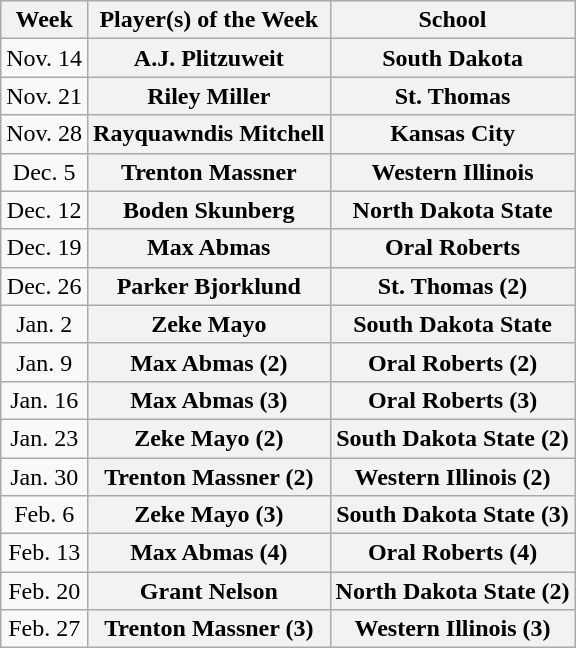<table class="wikitable" style="text-align:center">
<tr>
<th>Week</th>
<th>Player(s) of the Week</th>
<th>School</th>
</tr>
<tr>
<td>Nov. 14</td>
<th style=>A.J. Plitzuweit</th>
<th style=>South Dakota</th>
</tr>
<tr>
<td>Nov. 21</td>
<th style=>Riley Miller</th>
<th style=>St. Thomas</th>
</tr>
<tr>
<td>Nov. 28</td>
<th style=>Rayquawndis Mitchell</th>
<th style=>Kansas City</th>
</tr>
<tr>
<td>Dec. 5</td>
<th style=>Trenton Massner</th>
<th style=>Western Illinois</th>
</tr>
<tr>
<td>Dec. 12</td>
<th style=>Boden Skunberg</th>
<th style=>North Dakota State</th>
</tr>
<tr>
<td>Dec. 19</td>
<th style=>Max Abmas</th>
<th style=>Oral Roberts</th>
</tr>
<tr>
<td>Dec. 26</td>
<th style=>Parker Bjorklund</th>
<th style=>St. Thomas (2)</th>
</tr>
<tr>
<td>Jan. 2</td>
<th style=>Zeke Mayo</th>
<th style=>South Dakota State</th>
</tr>
<tr>
<td>Jan. 9</td>
<th style=>Max Abmas (2)</th>
<th style=>Oral Roberts (2)</th>
</tr>
<tr>
<td>Jan. 16</td>
<th style=>Max Abmas (3)</th>
<th style=>Oral Roberts (3)</th>
</tr>
<tr>
<td>Jan. 23</td>
<th style=>Zeke Mayo (2)</th>
<th style=>South Dakota State (2)</th>
</tr>
<tr>
<td>Jan. 30</td>
<th style=>Trenton Massner (2)</th>
<th style=>Western Illinois (2)</th>
</tr>
<tr>
<td>Feb. 6</td>
<th style=>Zeke Mayo (3)</th>
<th style=>South Dakota State (3)</th>
</tr>
<tr>
<td>Feb. 13</td>
<th style=>Max Abmas (4)</th>
<th style=>Oral Roberts (4)</th>
</tr>
<tr>
<td>Feb. 20</td>
<th style=>Grant Nelson</th>
<th style=>North Dakota State (2)</th>
</tr>
<tr>
<td>Feb. 27</td>
<th style=>Trenton Massner (3)</th>
<th style=>Western Illinois (3)</th>
</tr>
</table>
